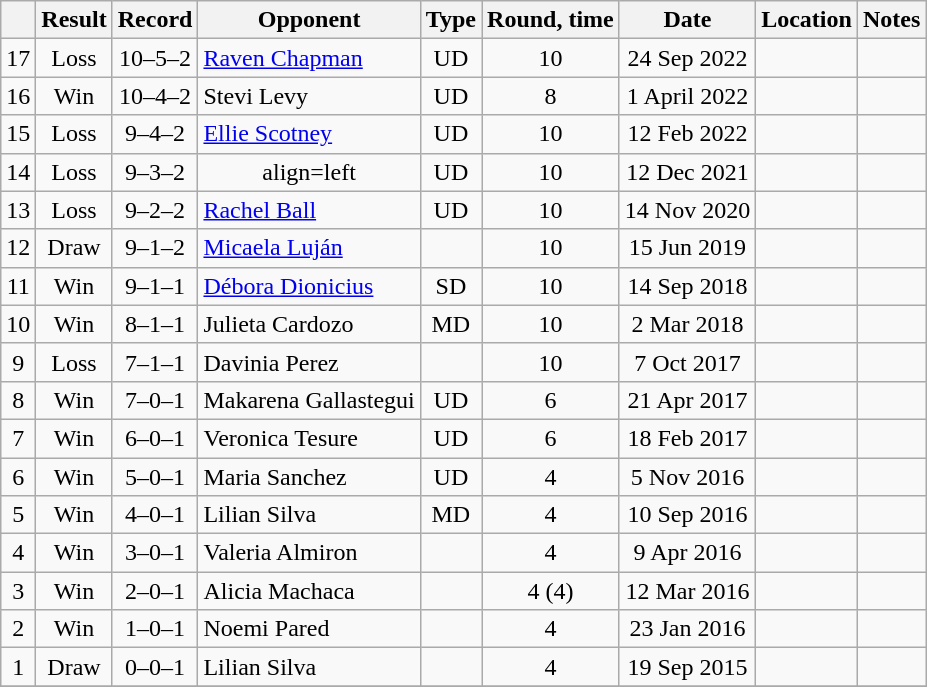<table class="wikitable" style="text-align:center">
<tr>
<th></th>
<th>Result</th>
<th>Record</th>
<th>Opponent</th>
<th>Type</th>
<th>Round, time</th>
<th>Date</th>
<th>Location</th>
<th>Notes</th>
</tr>
<tr>
<td>17</td>
<td>Loss</td>
<td>10–5–2</td>
<td align=left> <a href='#'>Raven Chapman</a></td>
<td>UD</td>
<td>10</td>
<td>24 Sep 2022</td>
<td align=left></td>
<td align=left></td>
</tr>
<tr>
<td>16</td>
<td>Win</td>
<td>10–4–2</td>
<td align=left> Stevi Levy</td>
<td>UD</td>
<td>8</td>
<td>1 April 2022</td>
<td align=left></td>
<td></td>
</tr>
<tr>
<td>15</td>
<td>Loss</td>
<td>9–4–2</td>
<td align=left> <a href='#'>Ellie Scotney</a></td>
<td>UD</td>
<td>10</td>
<td>12 Feb 2022</td>
<td align=left></td>
<td align=left></td>
</tr>
<tr>
<td>14</td>
<td>Loss</td>
<td>9–3–2</td>
<td>align=left</td>
<td>UD</td>
<td>10</td>
<td>12 Dec 2021</td>
<td align=left></td>
<td align=left></td>
</tr>
<tr>
<td>13</td>
<td>Loss</td>
<td>9–2–2</td>
<td align=left> <a href='#'>Rachel Ball</a></td>
<td>UD</td>
<td>10</td>
<td>14 Nov 2020</td>
<td align=left></td>
<td></td>
</tr>
<tr>
<td>12</td>
<td>Draw</td>
<td>9–1–2</td>
<td align=left> <a href='#'>Micaela Luján</a></td>
<td></td>
<td>10</td>
<td>15 Jun 2019</td>
<td align=left></td>
<td align=left></td>
</tr>
<tr>
<td>11</td>
<td>Win</td>
<td>9–1–1</td>
<td align=left> <a href='#'>Débora Dionicius</a></td>
<td>SD</td>
<td>10</td>
<td>14 Sep 2018</td>
<td align=left></td>
<td align=left></td>
</tr>
<tr>
<td>10</td>
<td>Win</td>
<td>8–1–1</td>
<td align=left> Julieta Cardozo</td>
<td>MD</td>
<td>10</td>
<td>2 Mar 2018</td>
<td align=left></td>
<td align=left></td>
</tr>
<tr>
<td>9</td>
<td>Loss</td>
<td>7–1–1</td>
<td align=left> Davinia Perez</td>
<td></td>
<td>10</td>
<td>7 Oct 2017</td>
<td align=left></td>
<td align=left></td>
</tr>
<tr>
<td>8</td>
<td>Win</td>
<td>7–0–1</td>
<td align=left> Makarena Gallastegui</td>
<td>UD</td>
<td>6</td>
<td>21 Apr 2017</td>
<td align=left></td>
<td></td>
</tr>
<tr>
<td>7</td>
<td>Win</td>
<td>6–0–1</td>
<td align=left> Veronica Tesure</td>
<td>UD</td>
<td>6</td>
<td>18 Feb 2017</td>
<td align=left></td>
<td></td>
</tr>
<tr>
<td>6</td>
<td>Win</td>
<td>5–0–1</td>
<td align=left> Maria Sanchez</td>
<td>UD</td>
<td>4</td>
<td>5 Nov 2016</td>
<td align=left></td>
<td></td>
</tr>
<tr>
<td>5</td>
<td>Win</td>
<td>4–0–1</td>
<td align=left> Lilian Silva</td>
<td>MD</td>
<td>4</td>
<td>10 Sep 2016</td>
<td align=left></td>
<td></td>
</tr>
<tr>
<td>4</td>
<td>Win</td>
<td>3–0–1</td>
<td align=left> Valeria Almiron</td>
<td></td>
<td>4</td>
<td>9 Apr 2016</td>
<td align=left></td>
<td></td>
</tr>
<tr>
<td>3</td>
<td>Win</td>
<td>2–0–1</td>
<td align=left> Alicia Machaca</td>
<td></td>
<td>4 (4)</td>
<td>12 Mar 2016</td>
<td align=left></td>
<td></td>
</tr>
<tr>
<td>2</td>
<td>Win</td>
<td>1–0–1</td>
<td align=left> Noemi Pared</td>
<td></td>
<td>4</td>
<td>23 Jan 2016</td>
<td align=left></td>
<td></td>
</tr>
<tr>
<td>1</td>
<td>Draw</td>
<td>0–0–1</td>
<td align=left> Lilian Silva</td>
<td></td>
<td>4</td>
<td>19 Sep 2015</td>
<td align=left></td>
<td></td>
</tr>
<tr>
</tr>
</table>
